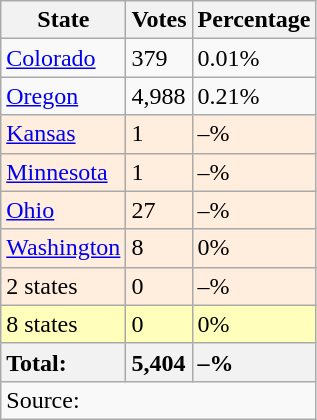<table class="wikitable mw-collapsible mw-collapsed sortable tpl-blanktable">
<tr>
<th>State</th>
<th>Votes</th>
<th>Percentage</th>
</tr>
<tr>
<td><a href='#'>Colorado</a></td>
<td>379</td>
<td>0.01%</td>
</tr>
<tr>
<td><a href='#'>Oregon</a></td>
<td>4,988</td>
<td>0.21%</td>
</tr>
<tr style="background:#FED">
<td><a href='#'>Kansas</a></td>
<td>1</td>
<td>–%</td>
</tr>
<tr style="background:#FED">
<td><a href='#'>Minnesota</a></td>
<td>1</td>
<td>–%</td>
</tr>
<tr style="background:#FED">
<td><a href='#'>Ohio</a></td>
<td>27</td>
<td>–%</td>
</tr>
<tr style="background:#FED">
<td><a href='#'>Washington</a></td>
<td>8</td>
<td>0%</td>
</tr>
<tr style="background:#FED">
<td>2 states</td>
<td>0</td>
<td>–%</td>
</tr>
<tr style="background:#FFFFBB">
<td>8 states</td>
<td>0</td>
<td>0%</td>
</tr>
<tr>
<th style="text-align:left;">Total:</th>
<th style="text-align:left;">5,404</th>
<th style="text-align:left;">–%</th>
</tr>
<tr>
<td colspan="3" style="text-align:left;">Source: </td>
</tr>
</table>
